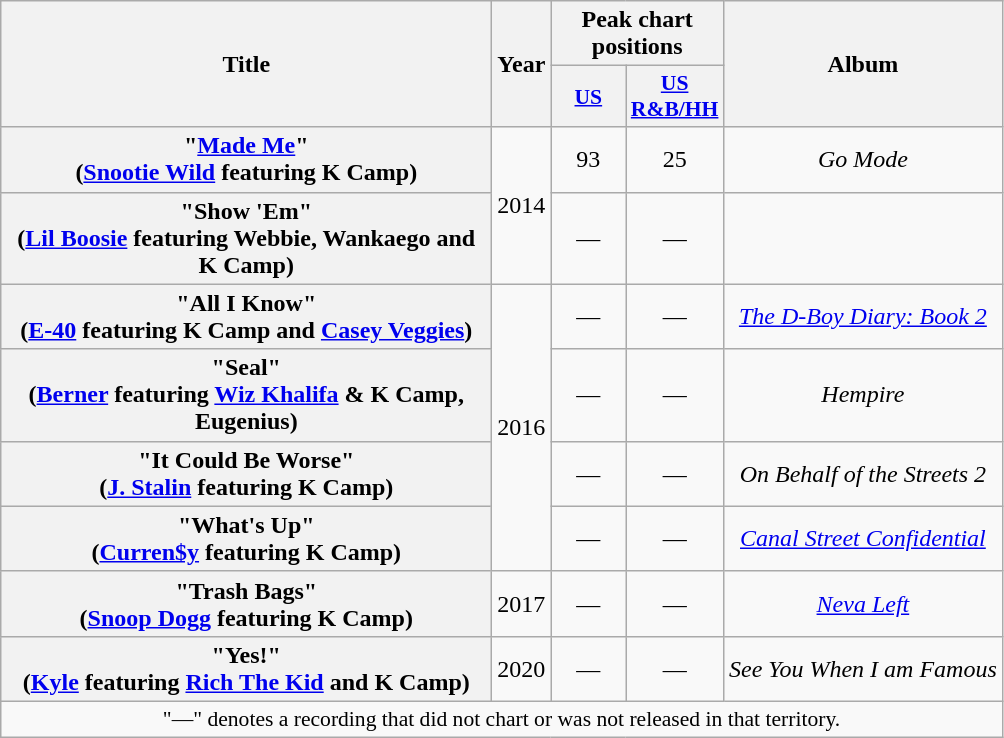<table class="wikitable plainrowheaders" style="text-align:center;">
<tr>
<th scope="col" rowspan="2" style="width:20em;">Title</th>
<th scope="col" rowspan="2">Year</th>
<th scope="col" colspan="2">Peak chart positions</th>
<th scope="col" rowspan="2">Album</th>
</tr>
<tr>
<th style="width:3em;font-size:90%;"><a href='#'>US</a><br></th>
<th style="width:3em;font-size:90%;"><a href='#'>US R&B/HH</a><br></th>
</tr>
<tr>
<th scope="row">"<a href='#'>Made Me</a>" <br><span>(<a href='#'>Snootie Wild</a> featuring K Camp)</span></th>
<td rowspan="2">2014</td>
<td>93</td>
<td>25</td>
<td><em>Go Mode</em></td>
</tr>
<tr>
<th scope="row">"Show 'Em"<br><span>(<a href='#'>Lil Boosie</a> featuring Webbie, Wankaego and K Camp)</span></th>
<td>—</td>
<td>—</td>
<td></td>
</tr>
<tr>
<th scope= "row">"All I Know"<br><span>(<a href='#'>E-40</a> featuring K Camp and <a href='#'>Casey Veggies</a>)</span></th>
<td rowspan="4">2016</td>
<td>—</td>
<td>—</td>
<td><em><a href='#'>The D-Boy Diary: Book 2</a></em></td>
</tr>
<tr>
<th scope="row">"Seal"<br><span>(<a href='#'>Berner</a> featuring <a href='#'>Wiz Khalifa</a> & K Camp, Eugenius)</span></th>
<td>—</td>
<td>—</td>
<td><em>Hempire</em></td>
</tr>
<tr>
<th scope="row">"It Could Be Worse"<br><span>(<a href='#'>J. Stalin</a> featuring K Camp)</span></th>
<td>—</td>
<td>—</td>
<td><em>On Behalf of the Streets 2</em></td>
</tr>
<tr>
<th scope="row">"What's Up"<br><span>(<a href='#'>Curren$y</a> featuring K Camp)</span></th>
<td>—</td>
<td>—</td>
<td><em><a href='#'>Canal Street Confidential</a></em></td>
</tr>
<tr>
<th scope="row">"Trash Bags"<br><span>(<a href='#'>Snoop Dogg</a> featuring K Camp)</span></th>
<td>2017</td>
<td>—</td>
<td>—</td>
<td><em><a href='#'>Neva Left</a></em></td>
</tr>
<tr>
<th scope="row">"Yes!"<br><span>(<a href='#'>Kyle</a> featuring <a href='#'>Rich The Kid</a> and K Camp)</span></th>
<td>2020</td>
<td>—</td>
<td>—</td>
<td><em>See You When I am Famous</em></td>
</tr>
<tr>
<td colspan="6" style="font-size:90%">"—" denotes a recording that did not chart or was not released in that territory.</td>
</tr>
</table>
